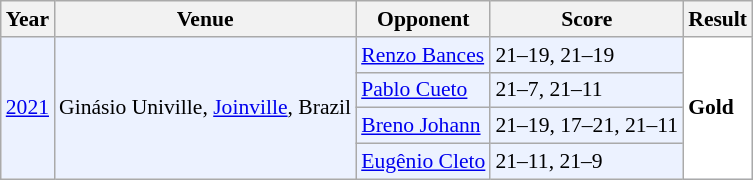<table class="sortable wikitable" style="font-size: 90%;">
<tr>
<th>Year</th>
<th>Venue</th>
<th>Opponent</th>
<th>Score</th>
<th>Result</th>
</tr>
<tr style="background:#ECF2FF">
<td rowspan="4" align="center"><a href='#'>2021</a></td>
<td rowspan="4" align="left">Ginásio Univille, <a href='#'>Joinville</a>, Brazil</td>
<td align="left"> <a href='#'>Renzo Bances</a></td>
<td align="left">21–19, 21–19</td>
<td rowspan="4" style="text-align:left; background:white"> <strong>Gold</strong></td>
</tr>
<tr style="background:#ECF2FF">
<td align="left"> <a href='#'>Pablo Cueto</a></td>
<td align="left">21–7, 21–11</td>
</tr>
<tr style="background:#ECF2FF">
<td align="left"> <a href='#'>Breno Johann</a></td>
<td align="left">21–19, 17–21, 21–11</td>
</tr>
<tr style="background:#ECF2FF">
<td align="left"> <a href='#'>Eugênio Cleto</a></td>
<td align="left">21–11, 21–9</td>
</tr>
</table>
